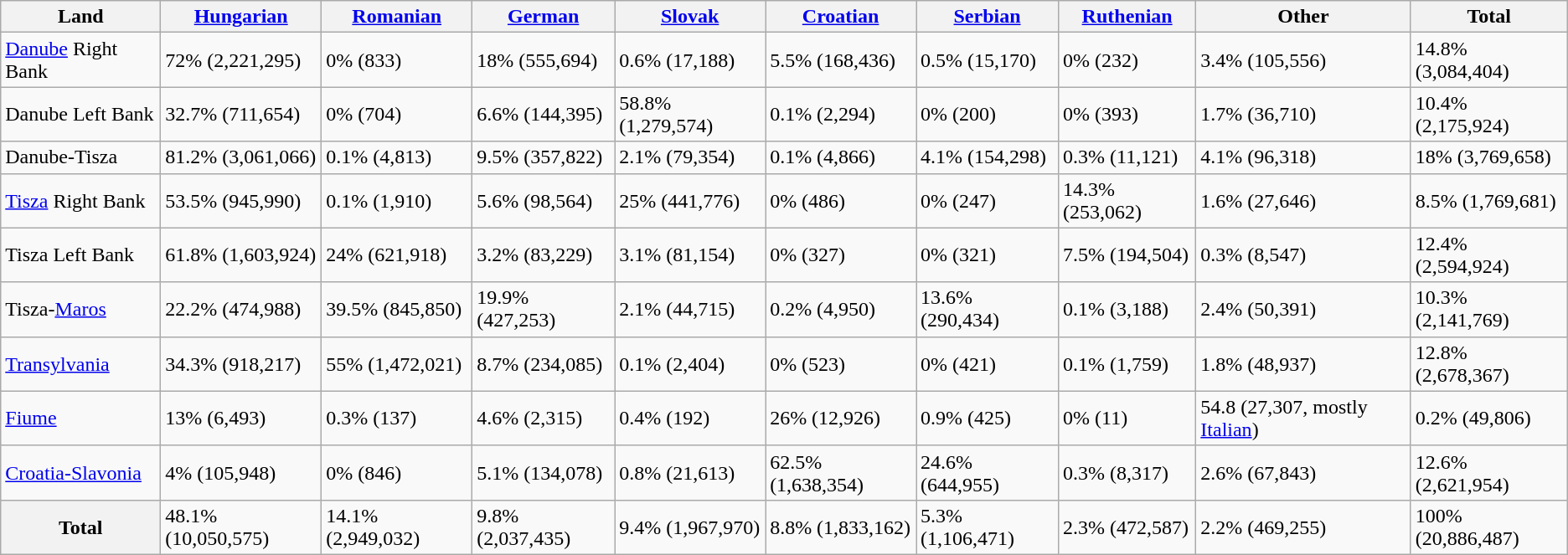<table class="wikitable sortable">
<tr>
<th>Land</th>
<th colspan=1><a href='#'>Hungarian</a></th>
<th colspan=1><a href='#'>Romanian</a></th>
<th colspan=1><a href='#'>German</a></th>
<th colspan=1><a href='#'>Slovak</a></th>
<th colspan=1><a href='#'>Croatian</a></th>
<th colspan=1><a href='#'>Serbian</a></th>
<th colspan=1><a href='#'>Ruthenian</a></th>
<th colspan=1>Other</th>
<th colspan=1>Total</th>
</tr>
<tr>
<td><a href='#'>Danube</a> Right Bank</td>
<td>72% (2,221,295)</td>
<td>0% (833)</td>
<td>18% (555,694)</td>
<td>0.6% (17,188)</td>
<td>5.5% (168,436)</td>
<td>0.5% (15,170)</td>
<td>0% (232)</td>
<td>3.4% (105,556)</td>
<td>14.8% (3,084,404)</td>
</tr>
<tr>
<td>Danube Left Bank</td>
<td>32.7% (711,654)</td>
<td>0% (704)</td>
<td>6.6% (144,395)</td>
<td>58.8% (1,279,574)</td>
<td>0.1% (2,294)</td>
<td>0% (200)</td>
<td>0% (393)</td>
<td>1.7% (36,710)</td>
<td>10.4% (2,175,924)</td>
</tr>
<tr>
<td>Danube-Tisza</td>
<td>81.2% (3,061,066)</td>
<td>0.1% (4,813)</td>
<td>9.5% (357,822)</td>
<td>2.1% (79,354)</td>
<td>0.1% (4,866)</td>
<td>4.1% (154,298)</td>
<td>0.3% (11,121)</td>
<td>4.1% (96,318)</td>
<td>18% (3,769,658)</td>
</tr>
<tr>
<td><a href='#'>Tisza</a> Right Bank</td>
<td>53.5% (945,990)</td>
<td>0.1% (1,910)</td>
<td>5.6% (98,564)</td>
<td>25% (441,776)</td>
<td>0% (486)</td>
<td>0% (247)</td>
<td>14.3% (253,062)</td>
<td>1.6% (27,646)</td>
<td>8.5% (1,769,681)</td>
</tr>
<tr>
<td>Tisza Left Bank</td>
<td>61.8% (1,603,924)</td>
<td>24% (621,918)</td>
<td>3.2% (83,229)</td>
<td>3.1% (81,154)</td>
<td>0% (327)</td>
<td>0% (321)</td>
<td>7.5% (194,504)</td>
<td>0.3% (8,547)</td>
<td>12.4% (2,594,924)</td>
</tr>
<tr>
<td>Tisza-<a href='#'>Maros</a></td>
<td>22.2% (474,988)</td>
<td>39.5% (845,850)</td>
<td>19.9% (427,253)</td>
<td>2.1% (44,715)</td>
<td>0.2% (4,950)</td>
<td>13.6% (290,434)</td>
<td>0.1% (3,188)</td>
<td>2.4% (50,391)</td>
<td>10.3% (2,141,769)</td>
</tr>
<tr>
<td><a href='#'>Transylvania</a></td>
<td>34.3% (918,217)</td>
<td>55% (1,472,021)</td>
<td>8.7% (234,085)</td>
<td>0.1% (2,404)</td>
<td>0% (523)</td>
<td>0% (421)</td>
<td>0.1% (1,759)</td>
<td>1.8% (48,937)</td>
<td>12.8% (2,678,367)</td>
</tr>
<tr>
<td><a href='#'>Fiume</a></td>
<td>13% (6,493)</td>
<td>0.3% (137)</td>
<td>4.6% (2,315)</td>
<td>0.4% (192)</td>
<td>26% (12,926)</td>
<td>0.9% (425)</td>
<td>0% (11)</td>
<td>54.8 (27,307, mostly <a href='#'>Italian</a>)</td>
<td>0.2% (49,806)</td>
</tr>
<tr>
<td><a href='#'>Croatia-Slavonia</a></td>
<td>4% (105,948)</td>
<td>0% (846)</td>
<td>5.1% (134,078)</td>
<td>0.8% (21,613)</td>
<td>62.5% (1,638,354)</td>
<td>24.6% (644,955)</td>
<td>0.3% (8,317)</td>
<td>2.6% (67,843)</td>
<td>12.6% (2,621,954)</td>
</tr>
<tr>
<th>Total</th>
<td>48.1% (10,050,575)</td>
<td>14.1% (2,949,032)</td>
<td>9.8% (2,037,435)</td>
<td>9.4% (1,967,970)</td>
<td>8.8% (1,833,162)</td>
<td>5.3% (1,106,471)</td>
<td>2.3% (472,587)</td>
<td>2.2% (469,255)</td>
<td>100% (20,886,487)</td>
</tr>
</table>
